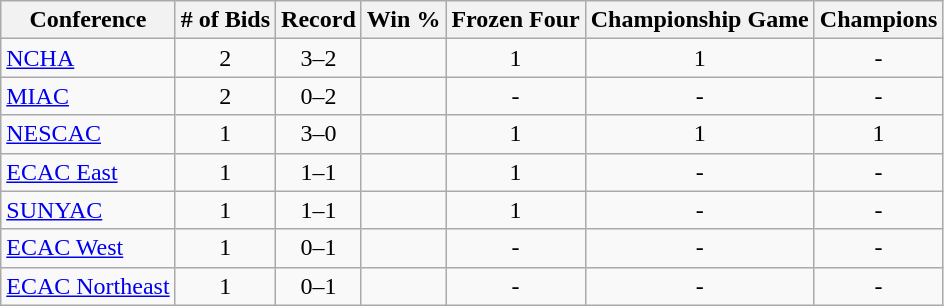<table class="wikitable sortable">
<tr>
<th>Conference</th>
<th># of Bids</th>
<th>Record</th>
<th>Win %</th>
<th>Frozen Four</th>
<th>Championship Game</th>
<th>Champions</th>
</tr>
<tr align="center">
<td align="left"><a href='#'>NCHA</a></td>
<td>2</td>
<td>3–2</td>
<td></td>
<td>1</td>
<td>1</td>
<td>-</td>
</tr>
<tr align="center">
<td align="left"><a href='#'>MIAC</a></td>
<td>2</td>
<td>0–2</td>
<td></td>
<td>-</td>
<td>-</td>
<td>-</td>
</tr>
<tr align="center">
<td align="left"><a href='#'>NESCAC</a></td>
<td>1</td>
<td>3–0</td>
<td></td>
<td>1</td>
<td>1</td>
<td>1</td>
</tr>
<tr align="center">
<td align="left"><a href='#'>ECAC East</a></td>
<td>1</td>
<td>1–1</td>
<td></td>
<td>1</td>
<td>-</td>
<td>-</td>
</tr>
<tr align="center">
<td align="left"><a href='#'>SUNYAC</a></td>
<td>1</td>
<td>1–1</td>
<td></td>
<td>1</td>
<td>-</td>
<td>-</td>
</tr>
<tr align="center">
<td align="left"><a href='#'>ECAC West</a></td>
<td>1</td>
<td>0–1</td>
<td></td>
<td>-</td>
<td>-</td>
<td>-</td>
</tr>
<tr align="center">
<td align="left"><a href='#'>ECAC Northeast</a></td>
<td>1</td>
<td>0–1</td>
<td></td>
<td>-</td>
<td>-</td>
<td>-</td>
</tr>
</table>
